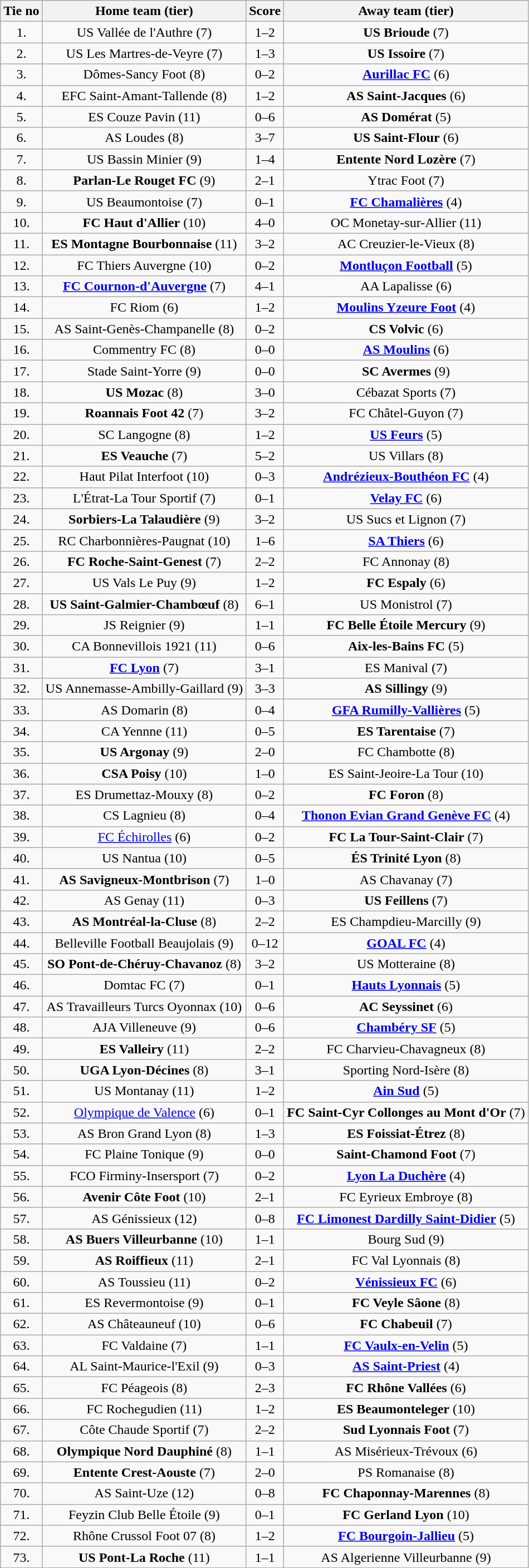<table class="wikitable" style="text-align: center">
<tr>
<th>Tie no</th>
<th>Home team (tier)</th>
<th>Score</th>
<th>Away team (tier)</th>
</tr>
<tr>
<td>1.</td>
<td>US Vallée de l'Authre (7)</td>
<td>1–2</td>
<td><strong>US Brioude</strong> (7)</td>
</tr>
<tr>
<td>2.</td>
<td>US Les Martres-de-Veyre (7)</td>
<td>1–3</td>
<td><strong>US Issoire</strong> (7)</td>
</tr>
<tr>
<td>3.</td>
<td>Dômes-Sancy Foot (8)</td>
<td>0–2</td>
<td><strong><a href='#'>Aurillac FC</a></strong> (6)</td>
</tr>
<tr>
<td>4.</td>
<td>EFC Saint-Amant-Tallende (8)</td>
<td>1–2</td>
<td><strong>AS Saint-Jacques</strong> (6)</td>
</tr>
<tr>
<td>5.</td>
<td>ES Couze Pavin (11)</td>
<td>0–6</td>
<td><strong>AS Domérat</strong> (5)</td>
</tr>
<tr>
<td>6.</td>
<td>AS Loudes (8)</td>
<td>3–7</td>
<td><strong>US Saint-Flour</strong> (6)</td>
</tr>
<tr>
<td>7.</td>
<td>US Bassin Minier (9)</td>
<td>1–4</td>
<td><strong>Entente Nord Lozère</strong> (7)</td>
</tr>
<tr>
<td>8.</td>
<td><strong>Parlan-Le Rouget FC</strong> (9)</td>
<td>2–1</td>
<td>Ytrac Foot (7)</td>
</tr>
<tr>
<td>9.</td>
<td>US Beaumontoise (7)</td>
<td>0–1</td>
<td><strong><a href='#'>FC Chamalières</a></strong> (4)</td>
</tr>
<tr>
<td>10.</td>
<td><strong>FC Haut d'Allier</strong> (10)</td>
<td>4–0</td>
<td>OC Monetay-sur-Allier (11)</td>
</tr>
<tr>
<td>11.</td>
<td><strong>ES Montagne Bourbonnaise</strong> (11)</td>
<td>3–2</td>
<td>AC Creuzier-le-Vieux (8)</td>
</tr>
<tr>
<td>12.</td>
<td>FC Thiers Auvergne (10)</td>
<td>0–2</td>
<td><strong><a href='#'>Montluçon Football</a></strong> (5)</td>
</tr>
<tr>
<td>13.</td>
<td><strong><a href='#'>FC Cournon-d'Auvergne</a></strong> (7)</td>
<td>4–1</td>
<td>AA Lapalisse (6)</td>
</tr>
<tr>
<td>14.</td>
<td>FC Riom (6)</td>
<td>1–2</td>
<td><strong><a href='#'>Moulins Yzeure Foot</a></strong> (4)</td>
</tr>
<tr>
<td>15.</td>
<td>AS Saint-Genès-Champanelle (8)</td>
<td>0–2</td>
<td><strong>CS Volvic</strong> (6)</td>
</tr>
<tr>
<td>16.</td>
<td>Commentry FC (8)</td>
<td>0–0 </td>
<td><strong><a href='#'>AS Moulins</a></strong> (6)</td>
</tr>
<tr>
<td>17.</td>
<td>Stade Saint-Yorre (9)</td>
<td>0–0 </td>
<td><strong>SC Avermes</strong> (9)</td>
</tr>
<tr>
<td>18.</td>
<td><strong>US Mozac</strong> (8)</td>
<td>3–0</td>
<td>Cébazat Sports (7)</td>
</tr>
<tr>
<td>19.</td>
<td><strong>Roannais Foot 42</strong> (7)</td>
<td>3–2</td>
<td>FC Châtel-Guyon (7)</td>
</tr>
<tr>
<td>20.</td>
<td>SC Langogne (8)</td>
<td>1–2</td>
<td><strong><a href='#'>US Feurs</a></strong> (5)</td>
</tr>
<tr>
<td>21.</td>
<td><strong>ES Veauche</strong> (7)</td>
<td>5–2</td>
<td>US Villars (8)</td>
</tr>
<tr>
<td>22.</td>
<td>Haut Pilat Interfoot (10)</td>
<td>0–3</td>
<td><strong><a href='#'>Andrézieux-Bouthéon FC</a></strong> (4)</td>
</tr>
<tr>
<td>23.</td>
<td>L'Étrat-La Tour Sportif (7)</td>
<td>0–1</td>
<td><strong><a href='#'>Velay FC</a></strong> (6)</td>
</tr>
<tr>
<td>24.</td>
<td><strong>Sorbiers-La Talaudière</strong> (9)</td>
<td>3–2</td>
<td>US Sucs et Lignon (7)</td>
</tr>
<tr>
<td>25.</td>
<td>RC Charbonnières-Paugnat (10)</td>
<td>1–6</td>
<td><strong><a href='#'>SA Thiers</a></strong> (6)</td>
</tr>
<tr>
<td>26.</td>
<td><strong>FC Roche-Saint-Genest</strong> (7)</td>
<td>2–2 </td>
<td>FC Annonay (8)</td>
</tr>
<tr>
<td>27.</td>
<td>US Vals Le Puy (9)</td>
<td>1–2</td>
<td><strong>FC Espaly</strong> (6)</td>
</tr>
<tr>
<td>28.</td>
<td><strong>US Saint-Galmier-Chambœuf</strong> (8)</td>
<td>6–1</td>
<td>US Monistrol (7)</td>
</tr>
<tr>
<td>29.</td>
<td>JS Reignier (9)</td>
<td>1–1 </td>
<td><strong>FC Belle Étoile Mercury</strong> (9)</td>
</tr>
<tr>
<td>30.</td>
<td>CA Bonnevillois 1921 (11)</td>
<td>0–6</td>
<td><strong>Aix-les-Bains FC</strong> (5)</td>
</tr>
<tr>
<td>31.</td>
<td><strong><a href='#'>FC Lyon</a></strong> (7)</td>
<td>3–1</td>
<td>ES Manival (7)</td>
</tr>
<tr>
<td>32.</td>
<td>US Annemasse-Ambilly-Gaillard (9)</td>
<td>3–3 </td>
<td><strong>AS Sillingy</strong> (9)</td>
</tr>
<tr>
<td>33.</td>
<td>AS Domarin (8)</td>
<td>0–4</td>
<td><strong><a href='#'>GFA Rumilly-Vallières</a></strong> (5)</td>
</tr>
<tr>
<td>34.</td>
<td>CA Yennne (11)</td>
<td>0–5</td>
<td><strong>ES Tarentaise</strong> (7)</td>
</tr>
<tr>
<td>35.</td>
<td><strong>US Argonay</strong> (9)</td>
<td>2–0</td>
<td>FC Chambotte (8)</td>
</tr>
<tr>
<td>36.</td>
<td><strong>CSA Poisy</strong> (10)</td>
<td>1–0</td>
<td>ES Saint-Jeoire-La Tour (10)</td>
</tr>
<tr>
<td>37.</td>
<td>ES Drumettaz-Mouxy (8)</td>
<td>0–2</td>
<td><strong>FC Foron</strong> (8)</td>
</tr>
<tr>
<td>38.</td>
<td>CS Lagnieu (8)</td>
<td>0–4</td>
<td><strong><a href='#'>Thonon Evian Grand Genève FC</a></strong> (4)</td>
</tr>
<tr>
<td>39.</td>
<td><a href='#'>FC Échirolles</a> (6)</td>
<td>0–2</td>
<td><strong>FC La Tour-Saint-Clair</strong> (7)</td>
</tr>
<tr>
<td>40.</td>
<td>US Nantua (10)</td>
<td>0–5</td>
<td><strong>ÉS Trinité Lyon</strong> (8)</td>
</tr>
<tr>
<td>41.</td>
<td><strong>AS Savigneux-Montbrison</strong> (7)</td>
<td>1–0</td>
<td>AS Chavanay (7)</td>
</tr>
<tr>
<td>42.</td>
<td>AS Genay (11)</td>
<td>0–3</td>
<td><strong>US Feillens</strong> (7)</td>
</tr>
<tr>
<td>43.</td>
<td><strong>AS Montréal-la-Cluse</strong> (8)</td>
<td>2–2 </td>
<td>ES Champdieu-Marcilly (9)</td>
</tr>
<tr>
<td>44.</td>
<td>Belleville Football Beaujolais (9)</td>
<td>0–12</td>
<td><strong><a href='#'>GOAL FC</a></strong> (4)</td>
</tr>
<tr>
<td>45.</td>
<td><strong>SO Pont-de-Chéruy-Chavanoz</strong> (8)</td>
<td>3–2</td>
<td>US Motteraine (8)</td>
</tr>
<tr>
<td>46.</td>
<td>Domtac FC (7)</td>
<td>0–1</td>
<td><strong><a href='#'>Hauts Lyonnais</a></strong> (5)</td>
</tr>
<tr>
<td>47.</td>
<td>AS Travailleurs Turcs Oyonnax (10)</td>
<td>0–6</td>
<td><strong>AC Seyssinet</strong> (6)</td>
</tr>
<tr>
<td>48.</td>
<td>AJA Villeneuve (9)</td>
<td>0–6</td>
<td><strong><a href='#'>Chambéry SF</a></strong> (5)</td>
</tr>
<tr>
<td>49.</td>
<td><strong>ES Valleiry</strong> (11)</td>
<td>2–2 </td>
<td>FC Charvieu-Chavagneux (8)</td>
</tr>
<tr>
<td>50.</td>
<td><strong>UGA Lyon-Décines</strong> (8)</td>
<td>3–1</td>
<td>Sporting Nord-Isère (8)</td>
</tr>
<tr>
<td>51.</td>
<td>US Montanay (11)</td>
<td>1–2</td>
<td><strong><a href='#'>Ain Sud</a></strong> (5)</td>
</tr>
<tr>
<td>52.</td>
<td><a href='#'>Olympique de Valence</a> (6)</td>
<td>0–1</td>
<td><strong>FC Saint-Cyr Collonges au Mont d'Or</strong> (7)</td>
</tr>
<tr>
<td>53.</td>
<td>AS Bron Grand Lyon (8)</td>
<td>1–3</td>
<td><strong>ES Foissiat-Étrez</strong> (8)</td>
</tr>
<tr>
<td>54.</td>
<td>FC Plaine Tonique (9)</td>
<td>0–0 </td>
<td><strong>Saint-Chamond Foot</strong> (7)</td>
</tr>
<tr>
<td>55.</td>
<td>FCO Firminy-Insersport (7)</td>
<td>0–2</td>
<td><strong><a href='#'>Lyon La Duchère</a></strong> (4)</td>
</tr>
<tr>
<td>56.</td>
<td><strong>Avenir Côte Foot</strong> (10)</td>
<td>2–1</td>
<td>FC Eyrieux Embroye (8)</td>
</tr>
<tr>
<td>57.</td>
<td>AS Génissieux (12)</td>
<td>0–8</td>
<td><strong><a href='#'>FC Limonest Dardilly Saint-Didier</a></strong> (5)</td>
</tr>
<tr>
<td>58.</td>
<td><strong>AS Buers Villeurbanne</strong> (10)</td>
<td>1–1 </td>
<td>Bourg Sud (9)</td>
</tr>
<tr>
<td>59.</td>
<td><strong>AS Roiffieux</strong> (11)</td>
<td>2–1</td>
<td>FC Val Lyonnais (8)</td>
</tr>
<tr>
<td>60.</td>
<td>AS Toussieu (11)</td>
<td>0–2</td>
<td><strong><a href='#'>Vénissieux FC</a></strong> (6)</td>
</tr>
<tr>
<td>61.</td>
<td>ES Revermontoise (9)</td>
<td>0–1</td>
<td><strong>FC Veyle Sâone</strong> (8)</td>
</tr>
<tr>
<td>62.</td>
<td>AS Châteauneuf (10)</td>
<td>0–6</td>
<td><strong>FC Chabeuil</strong> (7)</td>
</tr>
<tr>
<td>63.</td>
<td>FC Valdaine (7)</td>
<td>1–1 </td>
<td><strong><a href='#'>FC Vaulx-en-Velin</a></strong> (5)</td>
</tr>
<tr>
<td>64.</td>
<td>AL Saint-Maurice-l'Exil (9)</td>
<td>0–3</td>
<td><strong><a href='#'>AS Saint-Priest</a></strong> (4)</td>
</tr>
<tr>
<td>65.</td>
<td>FC Péageois (8)</td>
<td>2–3</td>
<td><strong>FC Rhône Vallées</strong> (6)</td>
</tr>
<tr>
<td>66.</td>
<td>FC Rochegudien (11)</td>
<td>1–2</td>
<td><strong>ES Beaumonteleger</strong> (10)</td>
</tr>
<tr>
<td>67.</td>
<td>Côte Chaude Sportif (7)</td>
<td>2–2 </td>
<td><strong>Sud Lyonnais Foot</strong> (7)</td>
</tr>
<tr>
<td>68.</td>
<td><strong>Olympique Nord Dauphiné</strong> (8)</td>
<td>1–1 </td>
<td>AS Misérieux-Trévoux (6)</td>
</tr>
<tr>
<td>69.</td>
<td><strong>Entente Crest-Aouste</strong> (7)</td>
<td>2–0</td>
<td>PS Romanaise (8)</td>
</tr>
<tr>
<td>70.</td>
<td>AS Saint-Uze (12)</td>
<td>0–8</td>
<td><strong>FC Chaponnay-Marennes</strong> (8)</td>
</tr>
<tr>
<td>71.</td>
<td>Feyzin Club Belle Étoile (9)</td>
<td>0–1</td>
<td><strong>FC Gerland Lyon</strong> (10)</td>
</tr>
<tr>
<td>72.</td>
<td>Rhône Crussol Foot 07 (8)</td>
<td>1–2</td>
<td><strong><a href='#'>FC Bourgoin-Jallieu</a></strong> (5)</td>
</tr>
<tr>
<td>73.</td>
<td><strong>US Pont-La Roche</strong> (11)</td>
<td>1–1 </td>
<td>AS Algerienne Villeurbanne (9)</td>
</tr>
</table>
